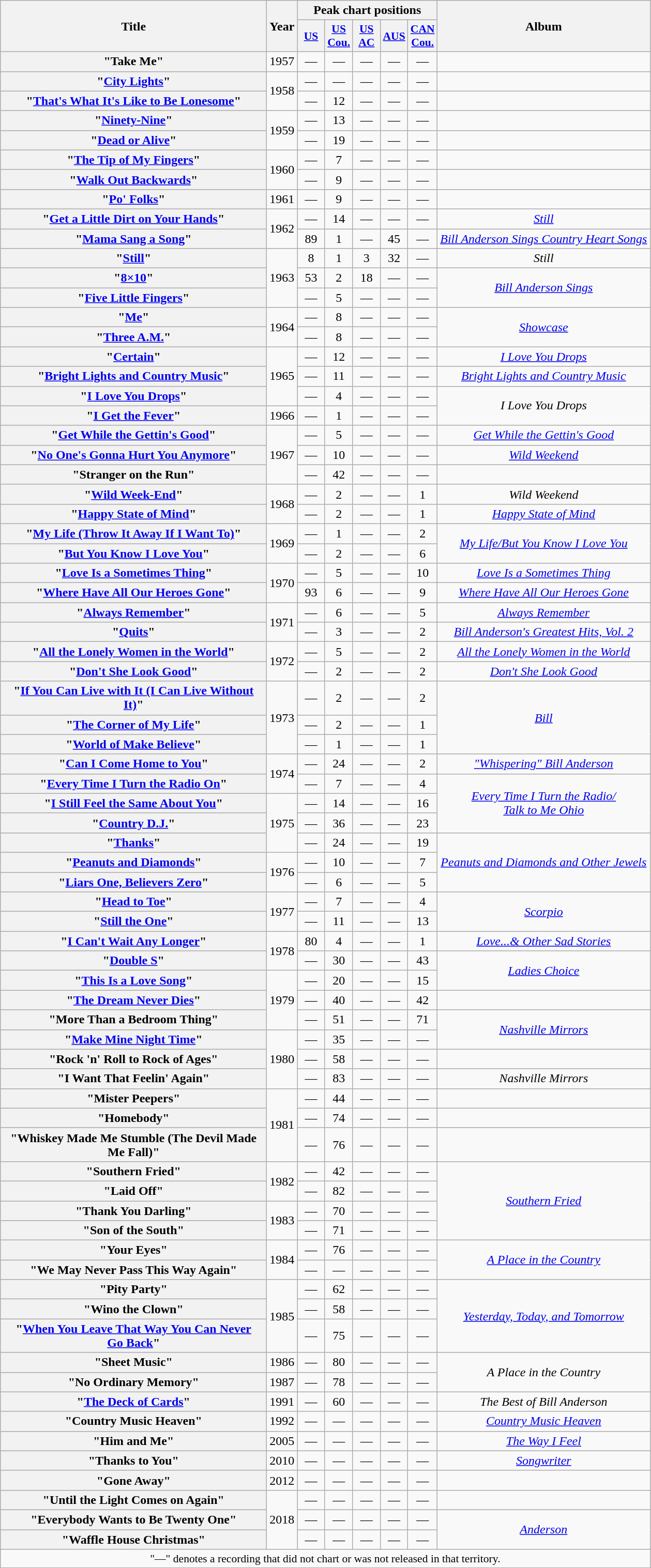<table class="wikitable plainrowheaders" style="text-align:center;" border="1">
<tr>
<th scope="col" rowspan="2" style="width:21em;">Title</th>
<th scope="col" rowspan="2">Year</th>
<th scope="col" colspan="5">Peak chart positions</th>
<th scope="col" rowspan="2">Album</th>
</tr>
<tr>
<th scope="col" style="width:2em;font-size:90%;"><a href='#'>US</a><br></th>
<th scope="col" style="width:2em;font-size:90%;"><a href='#'>US<br>Cou.</a><br></th>
<th scope="col" style="width:2em;font-size:90%;"><a href='#'>US<br>AC</a><br></th>
<th scope="col" style="width:2em;font-size:90%;"><a href='#'>AUS</a><br></th>
<th scope="col" style="width:2em;font-size:90%;"><a href='#'>CAN<br>Cou.</a><br></th>
</tr>
<tr>
<th scope="row">"Take Me"</th>
<td>1957</td>
<td>—</td>
<td>—</td>
<td>—</td>
<td>—</td>
<td>—</td>
<td></td>
</tr>
<tr>
<th scope="row">"<a href='#'>City Lights</a>"</th>
<td rowspan="2">1958</td>
<td>—</td>
<td>—</td>
<td>—</td>
<td>—</td>
<td>—</td>
<td></td>
</tr>
<tr>
<th scope="row">"<a href='#'>That's What It's Like to Be Lonesome</a>"</th>
<td>—</td>
<td>12</td>
<td>—</td>
<td>—</td>
<td>—</td>
<td></td>
</tr>
<tr>
<th scope="row">"<a href='#'>Ninety-Nine</a>"</th>
<td rowspan="2">1959</td>
<td>—</td>
<td>13</td>
<td>—</td>
<td>—</td>
<td>—</td>
<td></td>
</tr>
<tr>
<th scope="row">"<a href='#'>Dead or Alive</a>"</th>
<td>—</td>
<td>19</td>
<td>—</td>
<td>—</td>
<td>—</td>
<td></td>
</tr>
<tr>
<th scope="row">"<a href='#'>The Tip of My Fingers</a>"</th>
<td rowspan="2">1960</td>
<td>—</td>
<td>7</td>
<td>—</td>
<td>—</td>
<td>—</td>
<td></td>
</tr>
<tr>
<th scope="row">"<a href='#'>Walk Out Backwards</a>"</th>
<td>—</td>
<td>9</td>
<td>—</td>
<td>—</td>
<td>—</td>
<td></td>
</tr>
<tr>
<th scope="row">"<a href='#'>Po' Folks</a>"</th>
<td>1961</td>
<td>—</td>
<td>9</td>
<td>—</td>
<td>—</td>
<td>—</td>
<td></td>
</tr>
<tr>
<th scope="row">"<a href='#'>Get a Little Dirt on Your Hands</a>"</th>
<td rowspan="2">1962</td>
<td>—</td>
<td>14</td>
<td>—</td>
<td>—</td>
<td>—</td>
<td><em><a href='#'>Still</a></em></td>
</tr>
<tr>
<th scope="row">"<a href='#'>Mama Sang a Song</a>"</th>
<td>89</td>
<td>1</td>
<td>—</td>
<td>45</td>
<td>—</td>
<td><em><a href='#'>Bill Anderson Sings Country Heart Songs</a></em></td>
</tr>
<tr>
<th scope="row">"<a href='#'>Still</a>"</th>
<td rowspan="3">1963</td>
<td>8</td>
<td>1</td>
<td>3</td>
<td>32</td>
<td>—</td>
<td><em>Still</em></td>
</tr>
<tr>
<th scope="row">"<a href='#'>8×10</a>"</th>
<td>53</td>
<td>2</td>
<td>18</td>
<td>—</td>
<td>—</td>
<td rowspan="2"><em><a href='#'>Bill Anderson Sings</a></em></td>
</tr>
<tr>
<th scope="row">"<a href='#'>Five Little Fingers</a>"</th>
<td>—</td>
<td>5</td>
<td>—</td>
<td>—</td>
<td>—</td>
</tr>
<tr>
<th scope="row">"<a href='#'>Me</a>"</th>
<td rowspan="2">1964</td>
<td>—</td>
<td>8</td>
<td>—</td>
<td>—</td>
<td>—</td>
<td rowspan="2"><em><a href='#'>Showcase</a></em></td>
</tr>
<tr>
<th scope="row">"<a href='#'>Three A.M.</a>"</th>
<td>—</td>
<td>8</td>
<td>—</td>
<td>—</td>
<td>—</td>
</tr>
<tr>
<th scope="row">"<a href='#'>Certain</a>"</th>
<td rowspan="3">1965</td>
<td>—</td>
<td>12</td>
<td>—</td>
<td>—</td>
<td>—</td>
<td><em><a href='#'>I Love You Drops</a></em></td>
</tr>
<tr>
<th scope="row">"<a href='#'>Bright Lights and Country Music</a>"</th>
<td>—</td>
<td>11</td>
<td>—</td>
<td>—</td>
<td>—</td>
<td><em><a href='#'>Bright Lights and Country Music</a></em></td>
</tr>
<tr>
<th scope="row">"<a href='#'>I Love You Drops</a>"</th>
<td>—</td>
<td>4</td>
<td>—</td>
<td>—</td>
<td>—</td>
<td rowspan="2"><em>I Love You Drops</em></td>
</tr>
<tr>
<th scope="row">"<a href='#'>I Get the Fever</a>"</th>
<td>1966</td>
<td>—</td>
<td>1</td>
<td>—</td>
<td>—</td>
<td>—</td>
</tr>
<tr>
<th scope="row">"<a href='#'>Get While the Gettin's Good</a>"</th>
<td rowspan="3">1967</td>
<td>—</td>
<td>5</td>
<td>—</td>
<td>—</td>
<td>—</td>
<td><em><a href='#'>Get While the Gettin's Good</a></em></td>
</tr>
<tr>
<th scope="row">"<a href='#'>No One's Gonna Hurt You Anymore</a>"</th>
<td>—</td>
<td>10</td>
<td>—</td>
<td>—</td>
<td>—</td>
<td><em><a href='#'>Wild Weekend</a></em></td>
</tr>
<tr>
<th scope="row">"Stranger on the Run"</th>
<td>—</td>
<td>42</td>
<td>—</td>
<td>—</td>
<td>—</td>
<td></td>
</tr>
<tr>
<th scope="row">"<a href='#'>Wild Week-End</a>"</th>
<td rowspan="2">1968</td>
<td>—</td>
<td>2</td>
<td>—</td>
<td>—</td>
<td>1</td>
<td><em>Wild Weekend</em></td>
</tr>
<tr>
<th scope="row">"<a href='#'>Happy State of Mind</a>"</th>
<td>—</td>
<td>2</td>
<td>—</td>
<td>—</td>
<td>1</td>
<td><em><a href='#'>Happy State of Mind</a></em></td>
</tr>
<tr>
<th scope="row">"<a href='#'>My Life (Throw It Away If I Want To)</a>"</th>
<td rowspan="2">1969</td>
<td>—</td>
<td>1</td>
<td>—</td>
<td>—</td>
<td>2</td>
<td rowspan="2"><em><a href='#'>My Life/But You Know I Love You</a></em></td>
</tr>
<tr>
<th scope="row">"<a href='#'>But You Know I Love You</a>"</th>
<td>—</td>
<td>2</td>
<td>—</td>
<td>—</td>
<td>6</td>
</tr>
<tr>
<th scope="row">"<a href='#'>Love Is a Sometimes Thing</a>"</th>
<td rowspan="2">1970</td>
<td>—</td>
<td>5</td>
<td>—</td>
<td>—</td>
<td>10</td>
<td><em><a href='#'>Love Is a Sometimes Thing</a></em></td>
</tr>
<tr>
<th scope="row">"<a href='#'>Where Have All Our Heroes Gone</a>"</th>
<td>93</td>
<td>6</td>
<td>—</td>
<td>—</td>
<td>9</td>
<td><em><a href='#'>Where Have All Our Heroes Gone</a></em></td>
</tr>
<tr>
<th scope="row">"<a href='#'>Always Remember</a>"</th>
<td rowspan="2">1971</td>
<td>—</td>
<td>6</td>
<td>—</td>
<td>—</td>
<td>5</td>
<td><em><a href='#'>Always Remember</a></em></td>
</tr>
<tr>
<th scope="row">"<a href='#'>Quits</a>"</th>
<td>—</td>
<td>3</td>
<td>—</td>
<td>—</td>
<td>2</td>
<td><em><a href='#'>Bill Anderson's Greatest Hits, Vol. 2</a></em></td>
</tr>
<tr>
<th scope="row">"<a href='#'>All the Lonely Women in the World</a>"</th>
<td rowspan="2">1972</td>
<td>—</td>
<td>5</td>
<td>—</td>
<td>—</td>
<td>2</td>
<td><em><a href='#'>All the Lonely Women in the World</a></em></td>
</tr>
<tr>
<th scope="row">"<a href='#'>Don't She Look Good</a>"</th>
<td>—</td>
<td>2</td>
<td>—</td>
<td>—</td>
<td>2</td>
<td><em><a href='#'>Don't She Look Good</a></em></td>
</tr>
<tr>
<th scope="row">"<a href='#'>If You Can Live with It (I Can Live Without It)</a>"</th>
<td rowspan="3">1973</td>
<td>—</td>
<td>2</td>
<td>—</td>
<td>—</td>
<td>2</td>
<td rowspan="3"><em><a href='#'>Bill</a></em></td>
</tr>
<tr>
<th scope="row">"<a href='#'>The Corner of My Life</a>"</th>
<td>—</td>
<td>2</td>
<td>—</td>
<td>—</td>
<td>1</td>
</tr>
<tr>
<th scope="row">"<a href='#'>World of Make Believe</a>"</th>
<td>—</td>
<td>1</td>
<td>—</td>
<td>—</td>
<td>1</td>
</tr>
<tr>
<th scope="row">"<a href='#'>Can I Come Home to You</a>"</th>
<td rowspan="2">1974</td>
<td>—</td>
<td>24</td>
<td>—</td>
<td>—</td>
<td>2</td>
<td><em><a href='#'>"Whispering" Bill Anderson</a></em></td>
</tr>
<tr>
<th scope="row">"<a href='#'>Every Time I Turn the Radio On</a>"</th>
<td>—</td>
<td>7</td>
<td>—</td>
<td>—</td>
<td>4</td>
<td rowspan="3"><em><a href='#'>Every Time I Turn the Radio/<br>Talk to Me Ohio</a></em></td>
</tr>
<tr>
<th scope="row">"<a href='#'>I Still Feel the Same About You</a>"</th>
<td rowspan="3">1975</td>
<td>—</td>
<td>14</td>
<td>—</td>
<td>—</td>
<td>16</td>
</tr>
<tr>
<th scope="row">"<a href='#'>Country D.J.</a>"</th>
<td>—</td>
<td>36</td>
<td>—</td>
<td>—</td>
<td>23</td>
</tr>
<tr>
<th scope="row">"<a href='#'>Thanks</a>"</th>
<td>—</td>
<td>24</td>
<td>—</td>
<td>—</td>
<td>19</td>
<td rowspan="3"><em><a href='#'>Peanuts and Diamonds and Other Jewels</a></em></td>
</tr>
<tr>
<th scope="row">"<a href='#'>Peanuts and Diamonds</a>"</th>
<td rowspan="2">1976</td>
<td>—</td>
<td>10</td>
<td>—</td>
<td>—</td>
<td>7</td>
</tr>
<tr>
<th scope="row">"<a href='#'>Liars One, Believers Zero</a>"</th>
<td>—</td>
<td>6</td>
<td>—</td>
<td>—</td>
<td>5</td>
</tr>
<tr>
<th scope="row">"<a href='#'>Head to Toe</a>"</th>
<td rowspan="2">1977</td>
<td>—</td>
<td>7</td>
<td>—</td>
<td>—</td>
<td>4</td>
<td rowspan="2"><em><a href='#'>Scorpio</a></em></td>
</tr>
<tr>
<th scope="row">"<a href='#'>Still the One</a>"</th>
<td>—</td>
<td>11</td>
<td>—</td>
<td>—</td>
<td>13</td>
</tr>
<tr>
<th scope="row">"<a href='#'>I Can't Wait Any Longer</a>"</th>
<td rowspan="2">1978</td>
<td>80</td>
<td>4</td>
<td>—</td>
<td>—</td>
<td>1</td>
<td><em><a href='#'>Love...& Other Sad Stories</a></em></td>
</tr>
<tr>
<th scope="row">"<a href='#'>Double S</a>"</th>
<td>—</td>
<td>30</td>
<td>—</td>
<td>—</td>
<td>43</td>
<td rowspan="2"><em><a href='#'>Ladies Choice</a></em></td>
</tr>
<tr>
<th scope="row">"<a href='#'>This Is a Love Song</a>"</th>
<td rowspan="3">1979</td>
<td>—</td>
<td>20</td>
<td>—</td>
<td>—</td>
<td>15</td>
</tr>
<tr>
<th scope="row">"<a href='#'>The Dream Never Dies</a>"</th>
<td>—</td>
<td>40</td>
<td>—</td>
<td>—</td>
<td>42</td>
<td></td>
</tr>
<tr>
<th scope="row">"More Than a Bedroom Thing"</th>
<td>—</td>
<td>51</td>
<td>—</td>
<td>—</td>
<td>71</td>
<td rowspan="2"><em><a href='#'>Nashville Mirrors</a></em></td>
</tr>
<tr>
<th scope="row">"<a href='#'>Make Mine Night Time</a>"</th>
<td rowspan="3">1980</td>
<td>—</td>
<td>35</td>
<td>—</td>
<td>—</td>
<td>—</td>
</tr>
<tr>
<th scope="row">"Rock 'n' Roll to Rock of Ages"</th>
<td>—</td>
<td>58</td>
<td>—</td>
<td>—</td>
<td>—</td>
<td></td>
</tr>
<tr>
<th scope="row">"I Want That Feelin' Again"</th>
<td>—</td>
<td>83</td>
<td>—</td>
<td>—</td>
<td>—</td>
<td><em>Nashville Mirrors</em></td>
</tr>
<tr>
<th scope="row">"Mister Peepers"</th>
<td rowspan="3">1981</td>
<td>—</td>
<td>44</td>
<td>—</td>
<td>—</td>
<td>—</td>
<td></td>
</tr>
<tr>
<th scope="row">"Homebody"</th>
<td>—</td>
<td>74</td>
<td>—</td>
<td>—</td>
<td>—</td>
<td></td>
</tr>
<tr>
<th scope="row">"Whiskey Made Me Stumble (The Devil Made<br>Me Fall)"</th>
<td>—</td>
<td>76</td>
<td>—</td>
<td>—</td>
<td>—</td>
<td></td>
</tr>
<tr>
<th scope="row">"Southern Fried"</th>
<td rowspan="2">1982</td>
<td>—</td>
<td>42</td>
<td>—</td>
<td>—</td>
<td>—</td>
<td rowspan="4"><em><a href='#'>Southern Fried</a></em></td>
</tr>
<tr>
<th scope="row">"Laid Off"</th>
<td>—</td>
<td>82</td>
<td>—</td>
<td>—</td>
<td>—</td>
</tr>
<tr>
<th scope="row">"Thank You Darling"</th>
<td rowspan="2">1983</td>
<td>—</td>
<td>70</td>
<td>—</td>
<td>—</td>
<td>—</td>
</tr>
<tr>
<th scope="row">"Son of the South"</th>
<td>—</td>
<td>71</td>
<td>—</td>
<td>—</td>
<td>—</td>
</tr>
<tr>
<th scope="row">"Your Eyes"</th>
<td rowspan="2">1984</td>
<td>—</td>
<td>76</td>
<td>—</td>
<td>—</td>
<td>—</td>
<td rowspan="2"><em><a href='#'>A Place in the Country</a></em></td>
</tr>
<tr>
<th scope="row">"We May Never Pass This Way Again"</th>
<td>—</td>
<td>—</td>
<td>—</td>
<td>—</td>
<td>—</td>
</tr>
<tr>
<th scope="row">"Pity Party"</th>
<td rowspan="3">1985</td>
<td>—</td>
<td>62</td>
<td>—</td>
<td>—</td>
<td>—</td>
<td rowspan="3"><em><a href='#'>Yesterday, Today, and Tomorrow</a></em></td>
</tr>
<tr>
<th scope="row">"Wino the Clown"</th>
<td>—</td>
<td>58</td>
<td>—</td>
<td>—</td>
<td>—</td>
</tr>
<tr>
<th scope="row">"<a href='#'>When You Leave That Way You Can Never<br>Go Back</a>"</th>
<td>—</td>
<td>75</td>
<td>—</td>
<td>—</td>
<td>—</td>
</tr>
<tr>
<th scope="row">"Sheet Music"</th>
<td>1986</td>
<td>—</td>
<td>80</td>
<td>—</td>
<td>—</td>
<td>—</td>
<td rowspan="2"><em>A Place in the Country</em></td>
</tr>
<tr>
<th scope="row">"No Ordinary Memory"</th>
<td>1987</td>
<td>—</td>
<td>78</td>
<td>—</td>
<td>—</td>
<td>—</td>
</tr>
<tr>
<th scope="row">"<a href='#'>The Deck of Cards</a>"</th>
<td>1991</td>
<td>—</td>
<td>60</td>
<td>—</td>
<td>—</td>
<td>—</td>
<td><em>The Best of Bill Anderson</em></td>
</tr>
<tr>
<th scope="row">"Country Music Heaven"</th>
<td>1992</td>
<td>—</td>
<td>—</td>
<td>—</td>
<td>—</td>
<td>—</td>
<td><em><a href='#'>Country Music Heaven</a></em></td>
</tr>
<tr>
<th scope="row">"Him and Me"</th>
<td>2005</td>
<td>—</td>
<td>—</td>
<td>—</td>
<td>—</td>
<td>—</td>
<td><em><a href='#'>The Way I Feel</a></em></td>
</tr>
<tr>
<th scope="row">"Thanks to You"</th>
<td>2010</td>
<td>—</td>
<td>—</td>
<td>—</td>
<td>—</td>
<td>—</td>
<td><em><a href='#'>Songwriter</a></em></td>
</tr>
<tr>
<th scope="row">"Gone Away" </th>
<td>2012</td>
<td>—</td>
<td>—</td>
<td>—</td>
<td>—</td>
<td>—</td>
<td></td>
</tr>
<tr>
<th scope="row">"Until the Light Comes on Again"</th>
<td rowspan="3">2018</td>
<td>—</td>
<td>—</td>
<td>—</td>
<td>—</td>
<td>—</td>
<td></td>
</tr>
<tr>
<th scope="row">"Everybody Wants to Be Twenty One"</th>
<td>—</td>
<td>—</td>
<td>—</td>
<td>—</td>
<td>—</td>
<td rowspan="2"><em><a href='#'>Anderson</a></em></td>
</tr>
<tr>
<th scope="row">"Waffle House Christmas"</th>
<td>—</td>
<td>—</td>
<td>—</td>
<td>—</td>
<td>—</td>
</tr>
<tr>
<td colspan="8" style="font-size:90%">"—" denotes a recording that did not chart or was not released in that territory.</td>
</tr>
</table>
